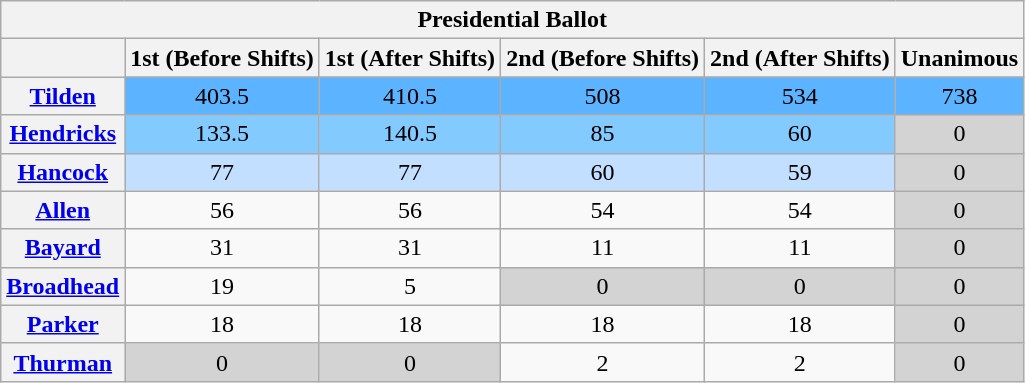<table class="wikitable sortable" style="text-align:center">
<tr>
<th colspan="6"><strong>Presidential Ballot</strong></th>
</tr>
<tr>
<th></th>
<th>1st (Before Shifts)</th>
<th>1st (After Shifts)</th>
<th>2nd (Before Shifts)</th>
<th>2nd (After Shifts)</th>
<th>Unanimous</th>
</tr>
<tr>
<th><a href='#'>Tilden</a></th>
<td style="background:#5cb3ff">403.5</td>
<td style="background:#5cb3ff">410.5</td>
<td style="background:#5cb3ff">508</td>
<td style="background:#5cb3ff">534</td>
<td style="background:#5cb3ff">738</td>
</tr>
<tr>
<th><a href='#'>Hendricks</a></th>
<td style="background:#82caff">133.5</td>
<td style="background:#82caff">140.5</td>
<td style="background:#82caff">85</td>
<td style="background:#82caff">60</td>
<td style="background:#d3d3d3">0</td>
</tr>
<tr>
<th><a href='#'>Hancock</a></th>
<td style="background:#c2dfff">77</td>
<td style="background:#c2dfff">77</td>
<td style="background:#c2dfff">60</td>
<td style="background:#c2dfff">59</td>
<td style="background:#d3d3d3">0</td>
</tr>
<tr>
<th><a href='#'>Allen</a></th>
<td>56</td>
<td>56</td>
<td>54</td>
<td>54</td>
<td style="background:#d3d3d3">0</td>
</tr>
<tr>
<th><a href='#'>Bayard</a></th>
<td>31</td>
<td>31</td>
<td>11</td>
<td>11</td>
<td style="background:#d3d3d3">0</td>
</tr>
<tr>
<th><a href='#'>Broadhead</a></th>
<td>19</td>
<td>5</td>
<td style="background:#d3d3d3">0</td>
<td style="background:#d3d3d3">0</td>
<td style="background:#d3d3d3">0</td>
</tr>
<tr>
<th><a href='#'>Parker</a></th>
<td>18</td>
<td>18</td>
<td>18</td>
<td>18</td>
<td style="background:#d3d3d3">0</td>
</tr>
<tr>
<th><a href='#'>Thurman</a></th>
<td style="background:#d3d3d3">0</td>
<td style="background:#d3d3d3">0</td>
<td>2</td>
<td>2</td>
<td style="background:#d3d3d3">0</td>
</tr>
</table>
